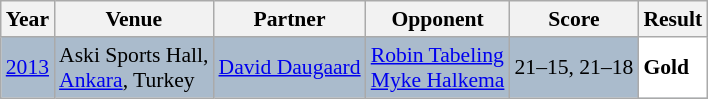<table class="sortable wikitable" style="font-size: 90%;">
<tr>
<th>Year</th>
<th>Venue</th>
<th>Partner</th>
<th>Opponent</th>
<th>Score</th>
<th>Result</th>
</tr>
<tr style="background:#AABBCC">
<td align="center"><a href='#'>2013</a></td>
<td align="left">Aski Sports Hall,<br><a href='#'>Ankara</a>, Turkey</td>
<td align="left"> <a href='#'>David Daugaard</a></td>
<td align="left"> <a href='#'>Robin Tabeling</a><br> <a href='#'>Myke Halkema</a></td>
<td align="left">21–15, 21–18</td>
<td style="text-align:left; background:white"> <strong>Gold</strong></td>
</tr>
</table>
